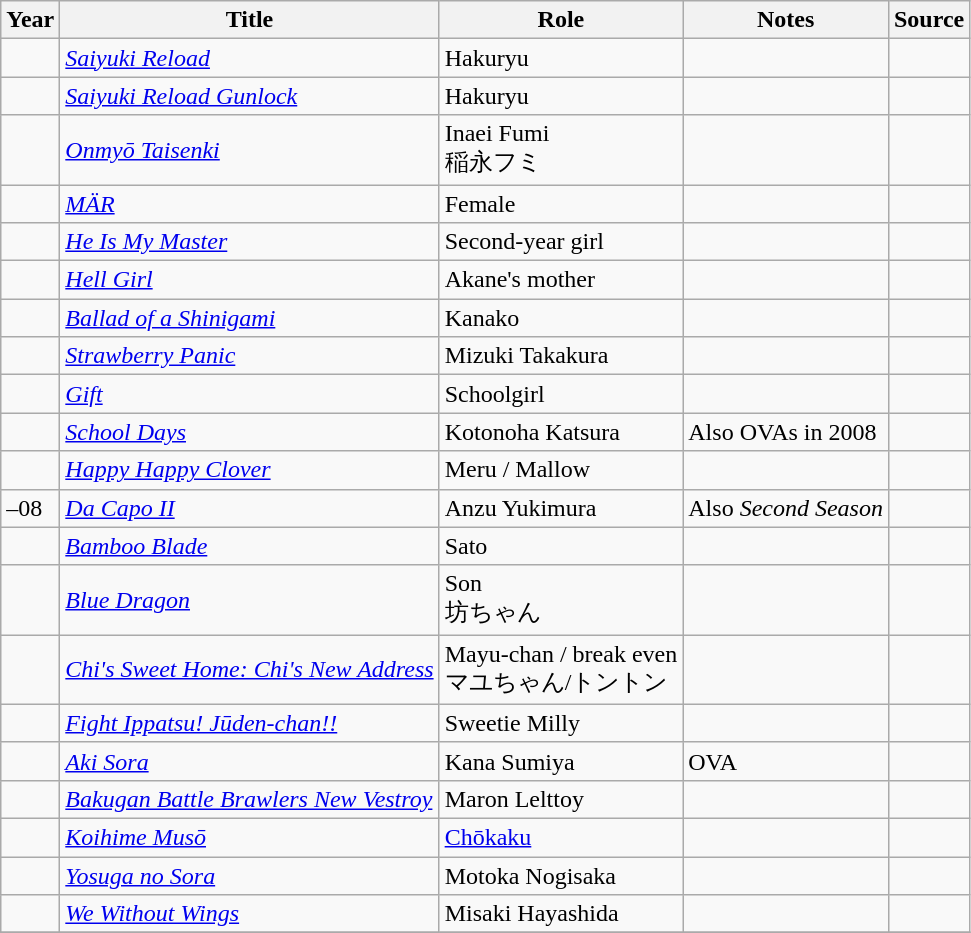<table class="wikitable sortable plainrowheaders">
<tr>
<th>Year</th>
<th>Title</th>
<th>Role</th>
<th class="unsortable">Notes</th>
<th class="unsortable">Source</th>
</tr>
<tr>
<td></td>
<td><em><a href='#'>Saiyuki Reload</a></em></td>
<td>Hakuryu</td>
<td></td>
<td></td>
</tr>
<tr>
<td></td>
<td><em><a href='#'>Saiyuki Reload Gunlock</a></em></td>
<td>Hakuryu</td>
<td></td>
<td></td>
</tr>
<tr>
<td></td>
<td><em><a href='#'>Onmyō Taisenki</a></em></td>
<td>Inaei Fumi<br>稲永フミ</td>
<td></td>
<td></td>
</tr>
<tr>
<td></td>
<td><em><a href='#'>MÄR</a></em></td>
<td>Female</td>
<td></td>
<td></td>
</tr>
<tr>
<td></td>
<td><em><a href='#'>He Is My Master</a></em></td>
<td>Second-year girl</td>
<td></td>
<td></td>
</tr>
<tr>
<td></td>
<td><em><a href='#'>Hell Girl</a></em></td>
<td>Akane's mother</td>
<td></td>
<td></td>
</tr>
<tr>
<td></td>
<td><em><a href='#'>Ballad of a Shinigami</a></em></td>
<td>Kanako</td>
<td></td>
<td></td>
</tr>
<tr>
<td></td>
<td><em><a href='#'>Strawberry Panic</a></em></td>
<td>Mizuki Takakura</td>
<td></td>
<td></td>
</tr>
<tr>
<td></td>
<td><em><a href='#'>Gift</a></em></td>
<td>Schoolgirl</td>
<td></td>
<td></td>
</tr>
<tr>
<td></td>
<td><em><a href='#'>School Days</a></em></td>
<td>Kotonoha Katsura</td>
<td>Also OVAs in 2008</td>
<td></td>
</tr>
<tr>
<td></td>
<td><em><a href='#'>Happy Happy Clover</a></em></td>
<td>Meru / Mallow</td>
<td></td>
<td></td>
</tr>
<tr>
<td>–08</td>
<td><em><a href='#'>Da Capo II</a></em></td>
<td>Anzu Yukimura</td>
<td>Also <em>Second Season</em></td>
<td></td>
</tr>
<tr>
<td></td>
<td><em><a href='#'>Bamboo Blade</a></em></td>
<td>Sato</td>
<td></td>
<td></td>
</tr>
<tr>
<td></td>
<td><em><a href='#'>Blue Dragon</a></em></td>
<td>Son<br>坊ちゃん</td>
<td></td>
<td></td>
</tr>
<tr>
<td></td>
<td><em> <a href='#'>Chi's Sweet Home: Chi's New Address</a></em></td>
<td>Mayu-chan / break even<br>マユちゃん/トントン</td>
<td></td>
<td></td>
</tr>
<tr>
<td></td>
<td><em><a href='#'>Fight Ippatsu! Jūden-chan!!</a></em></td>
<td>Sweetie Milly</td>
<td></td>
<td></td>
</tr>
<tr>
<td></td>
<td><em><a href='#'>Aki Sora</a></em></td>
<td>Kana Sumiya</td>
<td>OVA</td>
<td></td>
</tr>
<tr>
<td></td>
<td><em><a href='#'>Bakugan Battle Brawlers New Vestroy</a></em></td>
<td>Maron Lelttoy</td>
<td></td>
<td></td>
</tr>
<tr>
<td></td>
<td><em><a href='#'>Koihime Musō</a></em></td>
<td><a href='#'>Chōkaku</a></td>
<td></td>
<td></td>
</tr>
<tr>
<td></td>
<td><em><a href='#'>Yosuga no Sora</a></em></td>
<td>Motoka Nogisaka</td>
<td></td>
<td></td>
</tr>
<tr>
<td></td>
<td><em><a href='#'>We Without Wings</a></em></td>
<td>Misaki Hayashida</td>
<td></td>
<td></td>
</tr>
<tr>
</tr>
</table>
